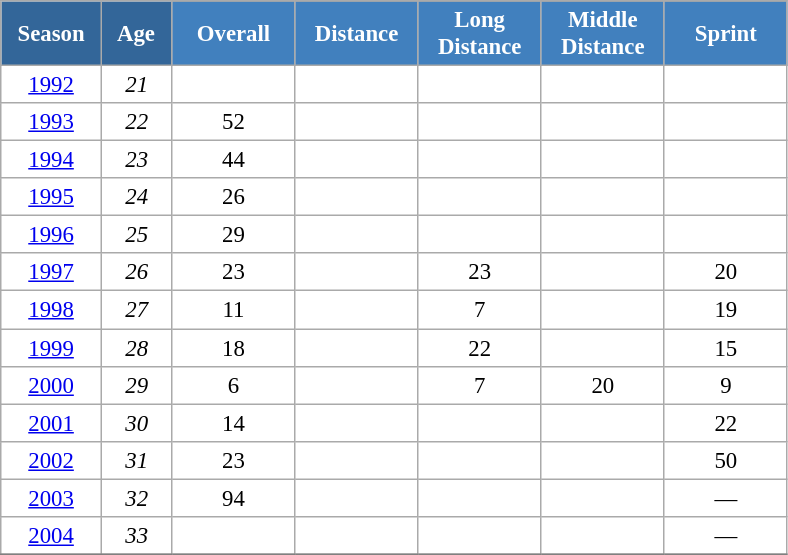<table class="wikitable" style="font-size:95%; text-align:center; border:grey solid 1px; border-collapse:collapse; background:#ffffff;">
<tr>
<th style="background-color:#369; color:white; width:60px;" rowspan="2"> Season </th>
<th style="background-color:#369; color:white; width:40px;" rowspan="2"> Age </th>
</tr>
<tr>
<th style="background-color:#4180be; color:white; width:75px;">Overall</th>
<th style="background-color:#4180be; color:white; width:75px;">Distance</th>
<th style="background-color:#4180be; color:white; width:75px;">Long Distance</th>
<th style="background-color:#4180be; color:white; width:75px;">Middle Distance</th>
<th style="background-color:#4180be; color:white; width:75px;">Sprint</th>
</tr>
<tr>
<td><a href='#'>1992</a></td>
<td><em>21</em></td>
<td></td>
<td></td>
<td></td>
<td></td>
<td></td>
</tr>
<tr>
<td><a href='#'>1993</a></td>
<td><em>22</em></td>
<td>52</td>
<td></td>
<td></td>
<td></td>
<td></td>
</tr>
<tr>
<td><a href='#'>1994</a></td>
<td><em>23</em></td>
<td>44</td>
<td></td>
<td></td>
<td></td>
<td></td>
</tr>
<tr>
<td><a href='#'>1995</a></td>
<td><em>24</em></td>
<td>26</td>
<td></td>
<td></td>
<td></td>
<td></td>
</tr>
<tr>
<td><a href='#'>1996</a></td>
<td><em>25</em></td>
<td>29</td>
<td></td>
<td></td>
<td></td>
<td></td>
</tr>
<tr>
<td><a href='#'>1997</a></td>
<td><em>26</em></td>
<td>23</td>
<td></td>
<td>23</td>
<td></td>
<td>20</td>
</tr>
<tr>
<td><a href='#'>1998</a></td>
<td><em>27</em></td>
<td>11</td>
<td></td>
<td>7</td>
<td></td>
<td>19</td>
</tr>
<tr>
<td><a href='#'>1999</a></td>
<td><em>28</em></td>
<td>18</td>
<td></td>
<td>22</td>
<td></td>
<td>15</td>
</tr>
<tr>
<td><a href='#'>2000</a></td>
<td><em>29</em></td>
<td>6</td>
<td></td>
<td>7</td>
<td>20</td>
<td>9</td>
</tr>
<tr>
<td><a href='#'>2001</a></td>
<td><em>30</em></td>
<td>14</td>
<td></td>
<td></td>
<td></td>
<td>22</td>
</tr>
<tr>
<td><a href='#'>2002</a></td>
<td><em>31</em></td>
<td>23</td>
<td></td>
<td></td>
<td></td>
<td>50</td>
</tr>
<tr>
<td><a href='#'>2003</a></td>
<td><em>32</em></td>
<td>94</td>
<td></td>
<td></td>
<td></td>
<td>—</td>
</tr>
<tr>
<td><a href='#'>2004</a></td>
<td><em>33</em></td>
<td></td>
<td></td>
<td></td>
<td></td>
<td>—</td>
</tr>
<tr>
</tr>
</table>
